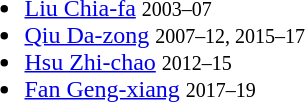<table>
<tr>
<td valign="top"><br><ul><li> <a href='#'>Liu Chia-fa</a> <small>2003–07</small></li><li> <a href='#'>Qiu Da-zong</a> <small>2007–12, 2015–17</small></li><li> <a href='#'>Hsu Zhi-chao</a> <small>2012–15</small></li><li> <a href='#'>Fan Geng-xiang</a> <small>2017–19</small></li></ul></td>
<td width="33"> </td>
<td valign="top"></td>
</tr>
</table>
